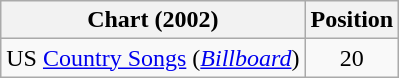<table class="wikitable sortable">
<tr>
<th scope="col">Chart (2002)</th>
<th scope="col">Position</th>
</tr>
<tr>
<td>US <a href='#'>Country Songs</a> (<em><a href='#'>Billboard</a></em>)</td>
<td align="center">20</td>
</tr>
</table>
